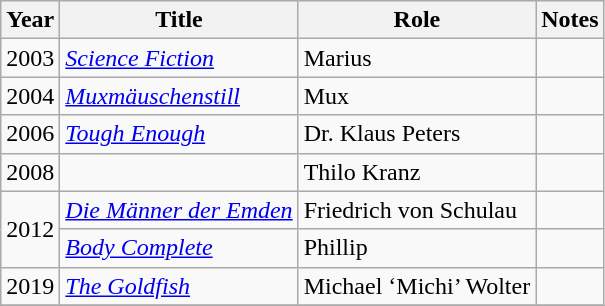<table class="wikitable sortable">
<tr>
<th>Year</th>
<th>Title</th>
<th>Role</th>
<th class="unsortable">Notes</th>
</tr>
<tr>
<td>2003</td>
<td><em><a href='#'>Science Fiction</a></em></td>
<td>Marius</td>
<td></td>
</tr>
<tr>
<td>2004</td>
<td><em><a href='#'>Muxmäuschenstill</a></em></td>
<td>Mux</td>
<td></td>
</tr>
<tr>
<td>2006</td>
<td><em><a href='#'>Tough Enough</a></em></td>
<td>Dr. Klaus Peters</td>
<td></td>
</tr>
<tr>
<td>2008</td>
<td><em></em></td>
<td>Thilo Kranz</td>
<td></td>
</tr>
<tr>
<td rowspan=2>2012</td>
<td><em><a href='#'>Die Männer der Emden</a></em></td>
<td>Friedrich von Schulau</td>
<td></td>
</tr>
<tr>
<td><em><a href='#'>Body Complete</a></em></td>
<td>Phillip</td>
<td></td>
</tr>
<tr>
<td>2019</td>
<td><em><a href='#'>The Goldfish</a></em></td>
<td>Michael ‘Michi’ Wolter</td>
<td></td>
</tr>
<tr>
</tr>
</table>
